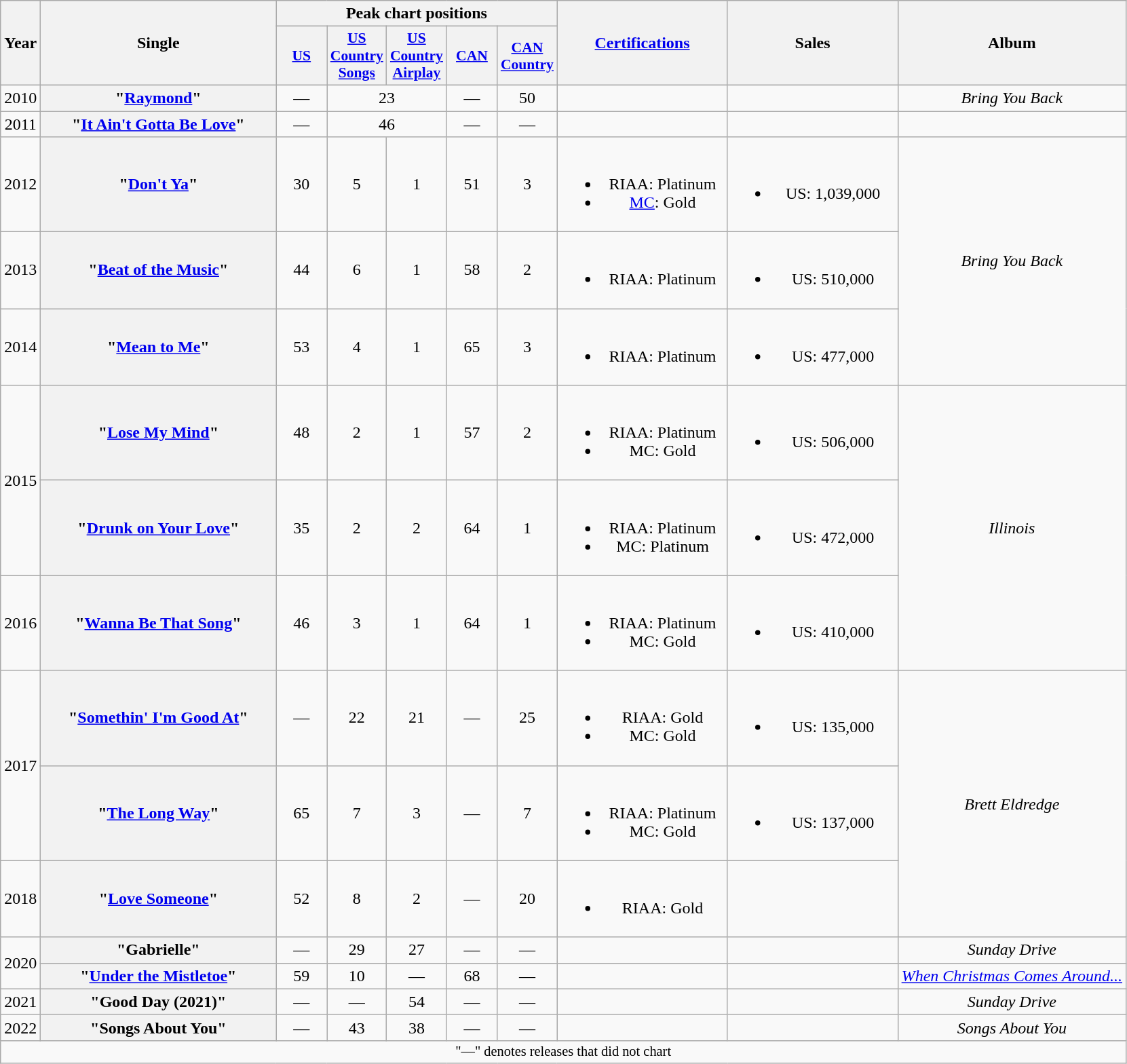<table class="wikitable plainrowheaders" style="text-align:center;">
<tr>
<th rowspan="2">Year</th>
<th rowspan="2" style="width:14em;">Single</th>
<th colspan="5">Peak chart positions</th>
<th rowspan="2" style="width:10em;"><a href='#'>Certifications</a></th>
<th rowspan="2" style="width:10em;">Sales</th>
<th rowspan="2">Album</th>
</tr>
<tr>
<th scope="col" style="width:3em;font-size:90%;"><a href='#'>US</a><br></th>
<th scope="col" style="width:3em;font-size:90%;"><a href='#'>US Country Songs</a><br></th>
<th scope="col" style="width:3em;font-size:90%;"><a href='#'>US Country Airplay</a><br></th>
<th scope="col" style="width:3em;font-size:90%;"><a href='#'>CAN</a><br></th>
<th scope="col" style="width:3em;font-size:90%;"><a href='#'>CAN Country</a><br></th>
</tr>
<tr>
<td>2010</td>
<th scope="row">"<a href='#'>Raymond</a>"</th>
<td>—</td>
<td colspan="2">23</td>
<td>—</td>
<td>50</td>
<td></td>
<td></td>
<td><em>Bring You Back</em></td>
</tr>
<tr>
<td>2011</td>
<th scope="row">"<a href='#'>It Ain't Gotta Be Love</a>"</th>
<td>—</td>
<td colspan="2">46</td>
<td>—</td>
<td>—</td>
<td></td>
<td></td>
<td></td>
</tr>
<tr>
<td>2012</td>
<th scope="row">"<a href='#'>Don't Ya</a>"</th>
<td>30</td>
<td>5</td>
<td>1</td>
<td>51</td>
<td>3</td>
<td><br><ul><li>RIAA: Platinum</li><li><a href='#'>MC</a>: Gold</li></ul></td>
<td><br><ul><li>US: 1,039,000</li></ul></td>
<td rowspan="3"><em>Bring You Back</em></td>
</tr>
<tr>
<td>2013</td>
<th scope="row">"<a href='#'>Beat of the Music</a>"</th>
<td>44</td>
<td>6</td>
<td>1</td>
<td>58</td>
<td>2</td>
<td><br><ul><li>RIAA: Platinum</li></ul></td>
<td><br><ul><li>US: 510,000</li></ul></td>
</tr>
<tr>
<td>2014</td>
<th scope="row">"<a href='#'>Mean to Me</a>"</th>
<td>53</td>
<td>4</td>
<td>1</td>
<td>65</td>
<td>3</td>
<td><br><ul><li>RIAA: Platinum</li></ul></td>
<td><br><ul><li>US: 477,000</li></ul></td>
</tr>
<tr>
<td rowspan="2">2015</td>
<th scope="row">"<a href='#'>Lose My Mind</a>"</th>
<td>48</td>
<td>2</td>
<td>1</td>
<td>57</td>
<td>2</td>
<td><br><ul><li>RIAA: Platinum</li><li>MC: Gold</li></ul></td>
<td><br><ul><li>US: 506,000</li></ul></td>
<td rowspan="3"><em>Illinois</em></td>
</tr>
<tr>
<th scope="row">"<a href='#'>Drunk on Your Love</a>"</th>
<td>35</td>
<td>2</td>
<td>2</td>
<td>64</td>
<td>1</td>
<td><br><ul><li>RIAA: Platinum</li><li>MC: Platinum</li></ul></td>
<td><br><ul><li>US: 472,000</li></ul></td>
</tr>
<tr>
<td>2016</td>
<th scope="row">"<a href='#'>Wanna Be That Song</a>"</th>
<td>46</td>
<td>3</td>
<td>1</td>
<td>64</td>
<td>1</td>
<td><br><ul><li>RIAA: Platinum</li><li>MC: Gold</li></ul></td>
<td><br><ul><li>US: 410,000</li></ul></td>
</tr>
<tr>
<td rowspan="2">2017</td>
<th scope="row">"<a href='#'>Somethin' I'm Good At</a>"</th>
<td>—</td>
<td>22</td>
<td>21</td>
<td>—</td>
<td>25</td>
<td><br><ul><li>RIAA: Gold</li><li>MC: Gold</li></ul></td>
<td><br><ul><li>US: 135,000</li></ul></td>
<td rowspan="3"><em>Brett Eldredge</em></td>
</tr>
<tr>
<th scope="row">"<a href='#'>The Long Way</a>"</th>
<td>65</td>
<td>7</td>
<td>3</td>
<td>—</td>
<td>7</td>
<td><br><ul><li>RIAA: Platinum</li><li>MC: Gold</li></ul></td>
<td><br><ul><li>US: 137,000</li></ul></td>
</tr>
<tr>
<td>2018</td>
<th scope="row">"<a href='#'>Love Someone</a>"</th>
<td>52</td>
<td>8</td>
<td>2</td>
<td>—</td>
<td>20</td>
<td><br><ul><li>RIAA: Gold</li></ul></td>
<td></td>
</tr>
<tr>
<td rowspan="2">2020</td>
<th scope="row">"Gabrielle"</th>
<td>—</td>
<td>29</td>
<td>27</td>
<td>—</td>
<td>—</td>
<td></td>
<td></td>
<td><em>Sunday Drive</em></td>
</tr>
<tr>
<th scope="row">"<a href='#'>Under the Mistletoe</a>"<br></th>
<td>59</td>
<td>10</td>
<td>—</td>
<td>68</td>
<td>—</td>
<td></td>
<td></td>
<td style="text-align:left;"><em><a href='#'>When Christmas Comes Around...</a></em></td>
</tr>
<tr>
<td>2021</td>
<th scope="row">"Good Day (2021)"</th>
<td>—</td>
<td>—</td>
<td>54</td>
<td>—</td>
<td>—</td>
<td></td>
<td></td>
<td><em>Sunday Drive</em></td>
</tr>
<tr>
<td>2022</td>
<th scope="row">"Songs About You"</th>
<td>—</td>
<td>43</td>
<td>38</td>
<td>—</td>
<td>—</td>
<td></td>
<td></td>
<td><em>Songs About You</em></td>
</tr>
<tr>
<td colspan="10" style="font-size:85%">"—" denotes releases that did not chart</td>
</tr>
</table>
